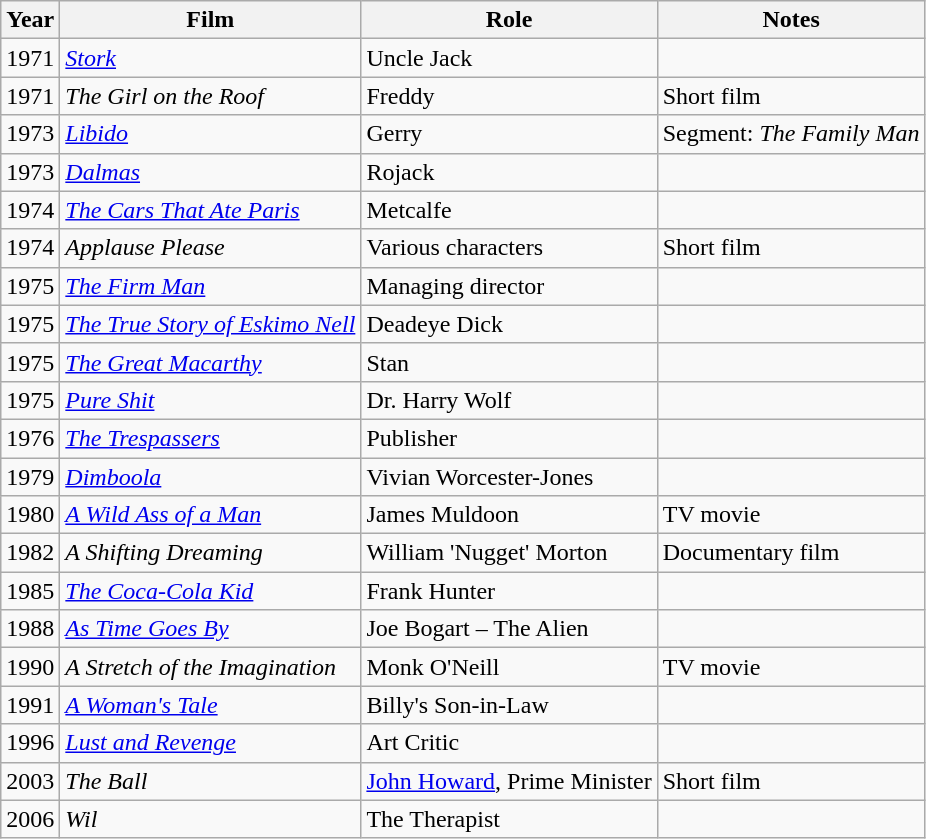<table class="wikitable">
<tr>
<th>Year</th>
<th>Film</th>
<th>Role</th>
<th>Notes</th>
</tr>
<tr>
<td>1971</td>
<td><em><a href='#'>Stork</a></em></td>
<td>Uncle Jack</td>
<td></td>
</tr>
<tr>
<td>1971</td>
<td><em>The Girl on the Roof</em></td>
<td>Freddy</td>
<td>Short film</td>
</tr>
<tr>
<td>1973</td>
<td><em><a href='#'>Libido</a></em></td>
<td>Gerry</td>
<td>Segment: <em>The Family Man</em></td>
</tr>
<tr>
<td>1973</td>
<td><em><a href='#'>Dalmas</a></em></td>
<td>Rojack</td>
<td></td>
</tr>
<tr>
<td>1974</td>
<td><em><a href='#'>The Cars That Ate Paris</a></em></td>
<td>Metcalfe</td>
<td></td>
</tr>
<tr>
<td>1974</td>
<td><em>Applause Please</em></td>
<td>Various characters</td>
<td>Short film</td>
</tr>
<tr>
<td>1975</td>
<td><em><a href='#'>The Firm Man</a></em></td>
<td>Managing director</td>
<td></td>
</tr>
<tr>
<td>1975</td>
<td><em><a href='#'>The True Story of Eskimo Nell</a></em></td>
<td>Deadeye Dick</td>
<td></td>
</tr>
<tr>
<td>1975</td>
<td><em><a href='#'>The Great Macarthy</a></em></td>
<td>Stan</td>
<td></td>
</tr>
<tr>
<td>1975</td>
<td><em><a href='#'>Pure Shit</a></em></td>
<td>Dr. Harry Wolf</td>
<td></td>
</tr>
<tr>
<td>1976</td>
<td><em><a href='#'>The Trespassers</a></em></td>
<td>Publisher</td>
<td></td>
</tr>
<tr>
<td>1979</td>
<td><em><a href='#'>Dimboola</a></em></td>
<td>Vivian Worcester-Jones</td>
<td></td>
</tr>
<tr>
<td>1980</td>
<td><em><a href='#'>A Wild Ass of a Man</a></em></td>
<td>James Muldoon</td>
<td>TV movie</td>
</tr>
<tr>
<td>1982</td>
<td><em>A Shifting Dreaming</em></td>
<td>William 'Nugget' Morton</td>
<td>Documentary film</td>
</tr>
<tr>
<td>1985</td>
<td><em><a href='#'>The Coca-Cola Kid</a></em></td>
<td>Frank Hunter</td>
<td></td>
</tr>
<tr>
<td>1988</td>
<td><em><a href='#'>As Time Goes By</a></em></td>
<td>Joe Bogart – The Alien</td>
<td></td>
</tr>
<tr>
<td>1990</td>
<td><em>A Stretch of the Imagination</em></td>
<td>Monk O'Neill</td>
<td>TV movie</td>
</tr>
<tr>
<td>1991</td>
<td><em><a href='#'>A Woman's Tale</a></em></td>
<td>Billy's Son-in-Law</td>
<td></td>
</tr>
<tr>
<td>1996</td>
<td><em><a href='#'>Lust and Revenge</a></em></td>
<td>Art Critic</td>
<td></td>
</tr>
<tr>
<td>2003</td>
<td><em>The Ball</em></td>
<td><a href='#'>John Howard</a>, Prime Minister</td>
<td>Short film</td>
</tr>
<tr>
<td>2006</td>
<td><em>Wil</em></td>
<td>The Therapist</td>
<td></td>
</tr>
</table>
